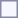<table style="border:1px solid #8888aa; background-color:#f7f8ff; padding:5px; font-size:95%; margin: 0px 12px 12px 0px;">
</table>
